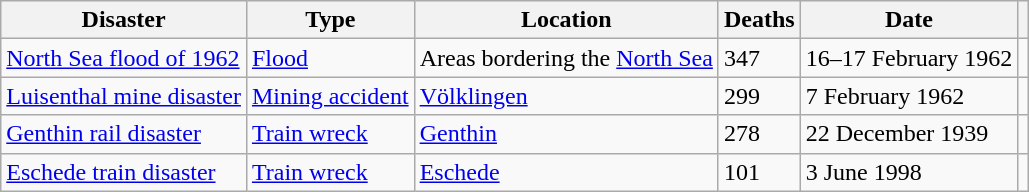<table class="wikitable sortable sotable">
<tr>
<th>Disaster</th>
<th>Type</th>
<th>Location</th>
<th>Deaths</th>
<th>Date</th>
<th></th>
</tr>
<tr>
<td><a href='#'>North Sea flood of 1962</a></td>
<td><a href='#'>Flood</a></td>
<td>Areas bordering the <a href='#'>North Sea</a></td>
<td>347</td>
<td>16–17 February 1962</td>
<td></td>
</tr>
<tr>
<td><a href='#'>Luisenthal mine disaster</a></td>
<td><a href='#'>Mining accident</a></td>
<td><a href='#'>Völklingen</a></td>
<td>299</td>
<td>7 February 1962</td>
<td></td>
</tr>
<tr>
<td><a href='#'>Genthin rail disaster</a></td>
<td><a href='#'>Train wreck</a></td>
<td><a href='#'>Genthin</a></td>
<td>278</td>
<td>22 December 1939</td>
<td></td>
</tr>
<tr>
<td><a href='#'>Eschede train disaster</a></td>
<td><a href='#'>Train wreck</a></td>
<td><a href='#'>Eschede</a></td>
<td>101</td>
<td>3 June 1998</td>
<td></td>
</tr>
</table>
